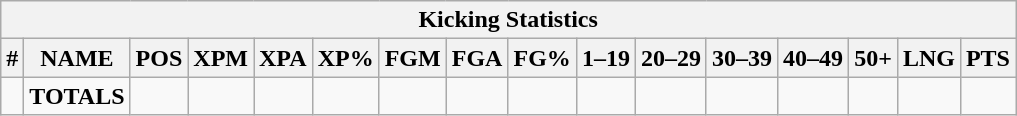<table class="wikitable sortable collapsible collapsed">
<tr>
<th colspan="16">Kicking Statistics</th>
</tr>
<tr>
<th>#</th>
<th>NAME</th>
<th>POS</th>
<th>XPM</th>
<th>XPA</th>
<th>XP%</th>
<th>FGM</th>
<th>FGA</th>
<th>FG%</th>
<th>1–19</th>
<th>20–29</th>
<th>30–39</th>
<th>40–49</th>
<th>50+</th>
<th>LNG</th>
<th>PTS</th>
</tr>
<tr>
<td></td>
<td><strong>TOTALS</strong></td>
<td></td>
<td></td>
<td></td>
<td></td>
<td></td>
<td></td>
<td></td>
<td></td>
<td></td>
<td></td>
<td></td>
<td></td>
<td></td>
<td></td>
</tr>
</table>
